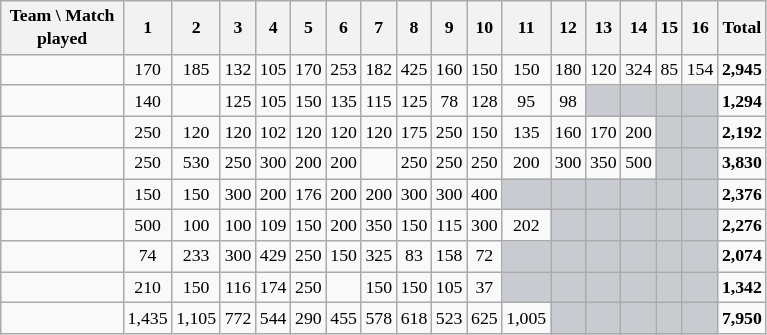<table class="wikitable sortable" style="font-size: 74%; text-align:center;">
<tr>
<th style="width:76px;">Team \ Match played</th>
<th align=center>1</th>
<th align=center>2</th>
<th align=center>3</th>
<th align=center>4</th>
<th align=center>5</th>
<th align=center>6</th>
<th align=center>7</th>
<th align=center>8</th>
<th align=center>9</th>
<th align=center>10</th>
<th align=center>11</th>
<th align=center>12</th>
<th align=center>13</th>
<th align=center>14</th>
<th align=center>15</th>
<th align=center>16</th>
<th align=center>Total</th>
</tr>
<tr align=center>
<td align=left></td>
<td>170</td>
<td>185</td>
<td>132</td>
<td>105</td>
<td>170</td>
<td>253</td>
<td>182</td>
<td>425</td>
<td>160</td>
<td>150</td>
<td>150</td>
<td>180</td>
<td>120</td>
<td>324</td>
<td>85</td>
<td>154</td>
<td><strong>2,945</strong></td>
</tr>
<tr align=center>
<td align=left></td>
<td>140</td>
<td></td>
<td>125</td>
<td>105</td>
<td>150</td>
<td>135</td>
<td>115</td>
<td>125</td>
<td>78</td>
<td>128</td>
<td>95</td>
<td>98</td>
<td bgcolor="#c8ccd1"></td>
<td bgcolor="#c8ccd1"></td>
<td bgcolor="#c8ccd1"></td>
<td bgcolor="#c8ccd1"></td>
<td><strong>1,294</strong></td>
</tr>
<tr align=center>
<td align=left></td>
<td>250</td>
<td>120</td>
<td>120</td>
<td>102</td>
<td>120</td>
<td>120</td>
<td>120</td>
<td>175</td>
<td>250</td>
<td>150</td>
<td>135</td>
<td>160</td>
<td>170</td>
<td>200</td>
<td bgcolor="#c8ccd1"></td>
<td bgcolor="#c8ccd1"></td>
<td><strong>2,192</strong></td>
</tr>
<tr align=center>
<td align=left></td>
<td>250</td>
<td>530</td>
<td>250</td>
<td>300</td>
<td>200</td>
<td>200</td>
<td></td>
<td>250</td>
<td>250</td>
<td>250</td>
<td>200</td>
<td>300</td>
<td>350</td>
<td>500</td>
<td bgcolor="#c8ccd1"></td>
<td bgcolor="#c8ccd1"></td>
<td><strong>3,830</strong></td>
</tr>
<tr align=center>
<td align=left></td>
<td>150</td>
<td>150</td>
<td>300</td>
<td>200</td>
<td>176</td>
<td>200</td>
<td>200</td>
<td>300</td>
<td>300</td>
<td>400</td>
<td bgcolor="#c8ccd1"></td>
<td bgcolor="#c8ccd1"></td>
<td bgcolor="#c8ccd1"></td>
<td bgcolor="#c8ccd1"></td>
<td bgcolor="#c8ccd1"></td>
<td bgcolor="#c8ccd1"></td>
<td><strong>2,376</strong></td>
</tr>
<tr align=center>
<td align=left></td>
<td>500</td>
<td>100</td>
<td>100</td>
<td>109</td>
<td>150</td>
<td>200</td>
<td>350</td>
<td>150</td>
<td>115</td>
<td>300</td>
<td>202</td>
<td bgcolor="#c8ccd1"></td>
<td bgcolor="#c8ccd1"></td>
<td bgcolor="#c8ccd1"></td>
<td bgcolor="#c8ccd1"></td>
<td bgcolor="#c8ccd1"></td>
<td><strong>2,276</strong></td>
</tr>
<tr align=center>
<td align=left></td>
<td>74</td>
<td>233</td>
<td>300</td>
<td>429</td>
<td>250</td>
<td>150</td>
<td>325</td>
<td>83</td>
<td>158</td>
<td>72</td>
<td bgcolor="#c8ccd1"></td>
<td bgcolor="#c8ccd1"></td>
<td bgcolor="#c8ccd1"></td>
<td bgcolor="#c8ccd1"></td>
<td bgcolor="#c8ccd1"></td>
<td bgcolor="#c8ccd1"></td>
<td><strong>2,074</strong></td>
</tr>
<tr align=center>
<td align=left></td>
<td>210</td>
<td>150</td>
<td>116</td>
<td>174</td>
<td>250</td>
<td></td>
<td>150</td>
<td>150</td>
<td>105</td>
<td>37</td>
<td bgcolor="#c8ccd1"></td>
<td bgcolor="#c8ccd1"></td>
<td bgcolor="#c8ccd1"></td>
<td bgcolor="#c8ccd1"></td>
<td bgcolor="#c8ccd1"></td>
<td bgcolor="#c8ccd1"></td>
<td><strong>1,342</strong></td>
</tr>
<tr align=center>
<td align=left></td>
<td>1,435</td>
<td>1,105</td>
<td>772</td>
<td>544</td>
<td>290</td>
<td>455</td>
<td>578</td>
<td>618</td>
<td>523</td>
<td>625</td>
<td>1,005</td>
<td bgcolor="#c8ccd1"></td>
<td bgcolor="#c8ccd1"></td>
<td bgcolor="#c8ccd1"></td>
<td bgcolor="#c8ccd1"></td>
<td bgcolor="#c8ccd1"></td>
<td><strong>7,950</strong></td>
</tr>
</table>
